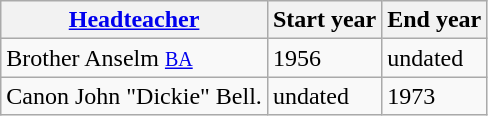<table class="wikitable" border="1">
<tr>
<th><a href='#'>Headteacher</a></th>
<th>Start year</th>
<th>End year</th>
</tr>
<tr>
<td>Brother Anselm <small><a href='#'>BA</a></small></td>
<td>1956</td>
<td>undated</td>
</tr>
<tr>
<td>Canon John "Dickie" Bell.</td>
<td>undated</td>
<td>1973</td>
</tr>
</table>
